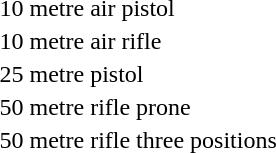<table>
<tr>
<td>10 metre air pistol <br></td>
<td></td>
<td></td>
<td></td>
</tr>
<tr>
<td>10 metre air rifle <br></td>
<td></td>
<td></td>
<td></td>
</tr>
<tr>
<td>25 metre pistol <br></td>
<td></td>
<td></td>
<td></td>
</tr>
<tr>
<td>50 metre rifle prone <br></td>
<td></td>
<td></td>
<td></td>
</tr>
<tr>
<td>50 metre rifle three positions <br></td>
<td></td>
<td></td>
<td></td>
</tr>
</table>
